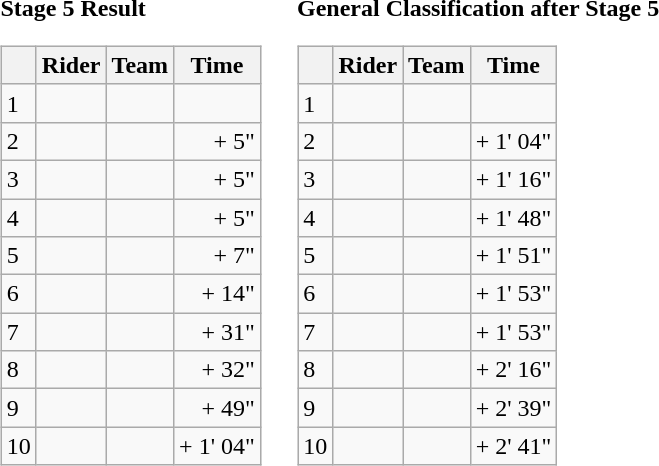<table>
<tr>
<td><strong>Stage 5 Result</strong><br><table class="wikitable">
<tr>
<th></th>
<th>Rider</th>
<th>Team</th>
<th>Time</th>
</tr>
<tr>
<td>1</td>
<td></td>
<td></td>
<td align="right"></td>
</tr>
<tr>
<td>2</td>
<td></td>
<td></td>
<td align="right">+ 5"</td>
</tr>
<tr>
<td>3</td>
<td></td>
<td></td>
<td align="right">+ 5"</td>
</tr>
<tr>
<td>4</td>
<td></td>
<td></td>
<td align="right">+ 5"</td>
</tr>
<tr>
<td>5</td>
<td></td>
<td></td>
<td align="right">+ 7"</td>
</tr>
<tr>
<td>6</td>
<td></td>
<td></td>
<td align="right">+ 14"</td>
</tr>
<tr>
<td>7</td>
<td></td>
<td></td>
<td align="right">+ 31"</td>
</tr>
<tr>
<td>8</td>
<td></td>
<td></td>
<td align="right">+ 32"</td>
</tr>
<tr>
<td>9</td>
<td></td>
<td></td>
<td align="right">+ 49"</td>
</tr>
<tr>
<td>10</td>
<td></td>
<td></td>
<td align="right">+ 1' 04"</td>
</tr>
</table>
</td>
<td></td>
<td><strong>General Classification after Stage 5</strong><br><table class="wikitable">
<tr>
<th></th>
<th>Rider</th>
<th>Team</th>
<th>Time</th>
</tr>
<tr>
<td>1</td>
<td>  </td>
<td></td>
<td align="right"></td>
</tr>
<tr>
<td>2</td>
<td></td>
<td></td>
<td align="right">+ 1' 04"</td>
</tr>
<tr>
<td>3</td>
<td></td>
<td></td>
<td align="right">+ 1' 16"</td>
</tr>
<tr>
<td>4</td>
<td></td>
<td></td>
<td align="right">+ 1' 48"</td>
</tr>
<tr>
<td>5</td>
<td></td>
<td></td>
<td align="right">+ 1' 51"</td>
</tr>
<tr>
<td>6</td>
<td></td>
<td></td>
<td align="right">+ 1' 53"</td>
</tr>
<tr>
<td>7</td>
<td></td>
<td></td>
<td align="right">+ 1' 53"</td>
</tr>
<tr>
<td>8</td>
<td></td>
<td></td>
<td align="right">+ 2' 16"</td>
</tr>
<tr>
<td>9</td>
<td></td>
<td></td>
<td align="right">+ 2' 39"</td>
</tr>
<tr>
<td>10</td>
<td> </td>
<td></td>
<td align="right">+ 2' 41"</td>
</tr>
</table>
</td>
</tr>
</table>
